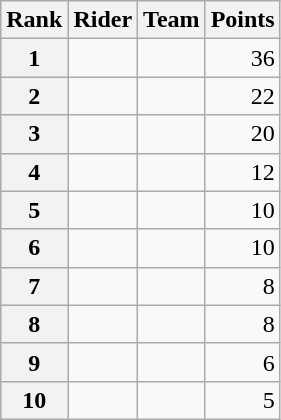<table class="wikitable" margin-bottom:0;">
<tr>
<th scope="col">Rank</th>
<th scope="col">Rider</th>
<th scope="col">Team</th>
<th scope="col">Points</th>
</tr>
<tr>
<th scope="row">1</th>
<td> </td>
<td></td>
<td align="right">36</td>
</tr>
<tr>
<th scope="row">2</th>
<td></td>
<td></td>
<td align="right">22</td>
</tr>
<tr>
<th scope="row">3</th>
<td> </td>
<td></td>
<td align="right">20</td>
</tr>
<tr>
<th scope="row">4</th>
<td></td>
<td></td>
<td align="right">12</td>
</tr>
<tr>
<th scope="row">5</th>
<td></td>
<td></td>
<td align="right">10</td>
</tr>
<tr>
<th scope="row">6</th>
<td> </td>
<td></td>
<td align="right">10</td>
</tr>
<tr>
<th scope="row">7</th>
<td></td>
<td></td>
<td align="right">8</td>
</tr>
<tr>
<th scope="row">8</th>
<td></td>
<td></td>
<td align="right">8</td>
</tr>
<tr>
<th scope="row">9</th>
<td></td>
<td></td>
<td align="right">6</td>
</tr>
<tr>
<th scope="row">10</th>
<td></td>
<td></td>
<td align="right">5</td>
</tr>
</table>
